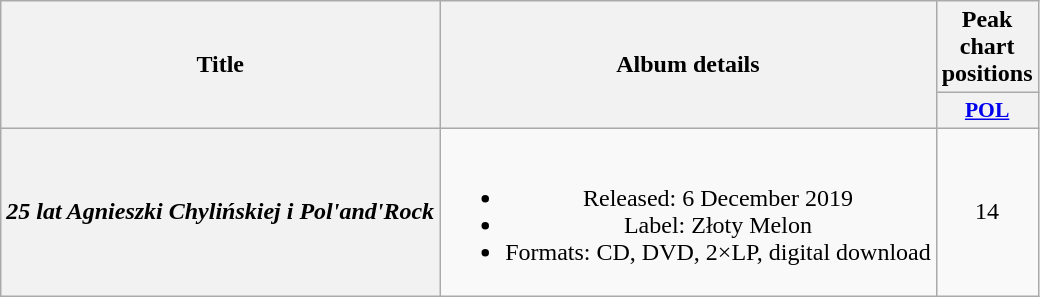<table class="wikitable plainrowheaders" style="text-align:center;">
<tr>
<th scope="col" rowspan="2">Title</th>
<th scope="col" rowspan="2">Album details</th>
<th>Peak chart positions</th>
</tr>
<tr>
<th scope="col" style="width:3em;font-size:90%;"><a href='#'>POL</a><br></th>
</tr>
<tr>
<th scope="row"><em>25 lat Agnieszki Chylińskiej i Pol'and'Rock</em></th>
<td><br><ul><li>Released: 6 December 2019</li><li>Label: Złoty Melon</li><li>Formats: CD, DVD, 2×LP, digital download</li></ul></td>
<td>14</td>
</tr>
</table>
